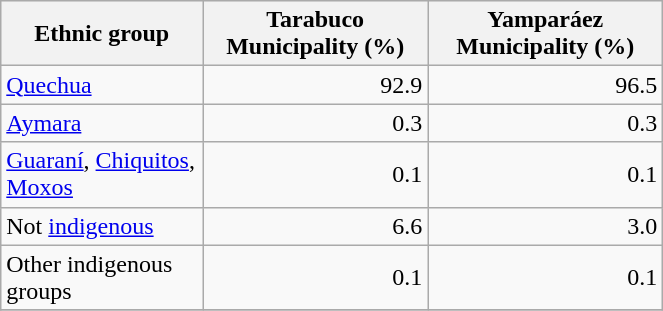<table class="wikitable" border="1" style="width:35%;" border="1">
<tr bgcolor=#EFEFEF>
<th><strong>Ethnic group</strong></th>
<th><strong>Tarabuco Municipality (%)</strong></th>
<th><strong>Yamparáez Municipality (%)</strong></th>
</tr>
<tr>
<td><a href='#'>Quechua</a></td>
<td align="right">92.9</td>
<td align="right">96.5</td>
</tr>
<tr>
<td><a href='#'>Aymara</a></td>
<td align="right">0.3</td>
<td align="right">0.3</td>
</tr>
<tr>
<td><a href='#'>Guaraní</a>, <a href='#'>Chiquitos</a>, <a href='#'>Moxos</a></td>
<td align="right">0.1</td>
<td align="right">0.1</td>
</tr>
<tr>
<td>Not <a href='#'>indigenous</a></td>
<td align="right">6.6</td>
<td align="right">3.0</td>
</tr>
<tr>
<td>Other indigenous groups</td>
<td align="right">0.1</td>
<td align="right">0.1</td>
</tr>
<tr>
</tr>
</table>
